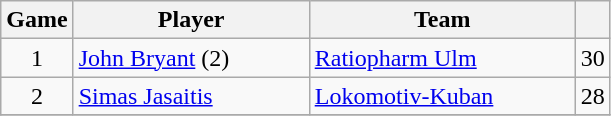<table class="wikitable sortable" style="text-align: center;">
<tr>
<th align="center">Game</th>
<th align="center" width=150>Player</th>
<th align="center" width=170>Team</th>
<th align="center"></th>
</tr>
<tr>
<td>1</td>
<td align="left"> <a href='#'>John Bryant</a> (2)</td>
<td align="left"> <a href='#'>Ratiopharm Ulm</a></td>
<td>30</td>
</tr>
<tr>
<td>2</td>
<td align="left"> <a href='#'>Simas Jasaitis</a></td>
<td align="left"> <a href='#'>Lokomotiv-Kuban</a></td>
<td>28</td>
</tr>
<tr>
</tr>
</table>
